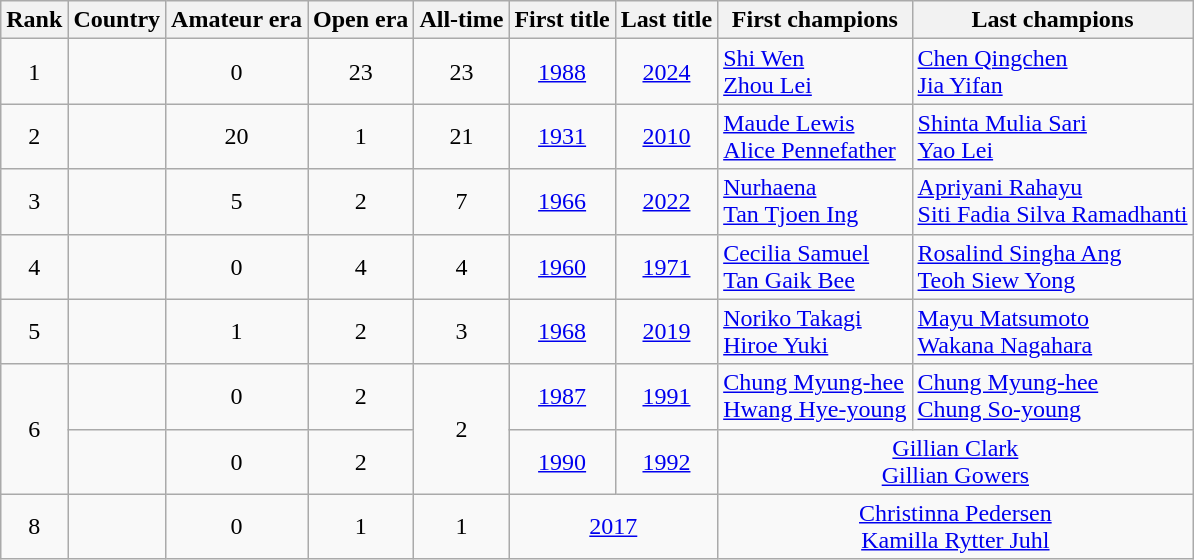<table class="wikitable sortable">
<tr>
<th>Rank</th>
<th>Country</th>
<th>Amateur era</th>
<th>Open era</th>
<th>All-time</th>
<th>First title</th>
<th>Last title</th>
<th>First champions</th>
<th>Last champions</th>
</tr>
<tr>
<td align=center>1</td>
<td></td>
<td align=center>0</td>
<td align=center>23</td>
<td align=center>23</td>
<td align=center><a href='#'>1988</a></td>
<td align=center><a href='#'>2024</a></td>
<td><a href='#'>Shi Wen</a><br><a href='#'>Zhou Lei</a></td>
<td><a href='#'>Chen Qingchen</a><br><a href='#'>Jia Yifan</a></td>
</tr>
<tr>
<td align=center>2</td>
<td></td>
<td align=center>20</td>
<td align=center>1</td>
<td align=center>21</td>
<td align=center><a href='#'>1931</a></td>
<td align=center><a href='#'>2010</a></td>
<td><a href='#'>Maude Lewis</a><br><a href='#'>Alice Pennefather</a></td>
<td><a href='#'>Shinta Mulia Sari</a><br><a href='#'>Yao Lei</a></td>
</tr>
<tr>
<td align=center>3</td>
<td></td>
<td align=center>5</td>
<td align=center>2</td>
<td align=center>7</td>
<td align=center><a href='#'>1966</a></td>
<td align=center><a href='#'>2022</a></td>
<td><a href='#'>Nurhaena</a><br><a href='#'>Tan Tjoen Ing</a></td>
<td><a href='#'>Apriyani Rahayu</a><br><a href='#'>Siti Fadia Silva Ramadhanti</a></td>
</tr>
<tr>
<td align=center>4</td>
<td></td>
<td align=center>0</td>
<td align=center>4</td>
<td align=center>4</td>
<td align=center><a href='#'>1960</a></td>
<td align=center><a href='#'>1971</a></td>
<td><a href='#'>Cecilia Samuel</a><br><a href='#'>Tan Gaik Bee</a></td>
<td><a href='#'>Rosalind Singha Ang</a><br><a href='#'>Teoh Siew Yong</a></td>
</tr>
<tr>
<td align=center>5</td>
<td></td>
<td align=center>1</td>
<td align=center>2</td>
<td align=center>3</td>
<td align=center><a href='#'>1968</a></td>
<td align=center><a href='#'>2019</a></td>
<td><a href='#'>Noriko Takagi</a><br><a href='#'>Hiroe Yuki</a></td>
<td><a href='#'>Mayu Matsumoto</a><br><a href='#'>Wakana Nagahara</a></td>
</tr>
<tr>
<td rowspan="2" align=center>6</td>
<td></td>
<td align=center>0</td>
<td align=center>2</td>
<td rowspan="2" align=center>2</td>
<td align=center><a href='#'>1987</a></td>
<td align=center><a href='#'>1991</a></td>
<td><a href='#'>Chung Myung-hee</a><br><a href='#'>Hwang Hye-young</a></td>
<td><a href='#'>Chung Myung-hee</a><br><a href='#'>Chung So-young</a></td>
</tr>
<tr>
<td></td>
<td align=center>0</td>
<td align=center>2</td>
<td align=center><a href='#'>1990</a></td>
<td align=center><a href='#'>1992</a></td>
<td colspan="2" align=center><a href='#'>Gillian Clark</a><br><a href='#'>Gillian Gowers</a></td>
</tr>
<tr>
<td align=center>8</td>
<td></td>
<td align=center>0</td>
<td align=center>1</td>
<td align=center>1</td>
<td colspan="2" align=center><a href='#'>2017</a></td>
<td colspan="2" align=center><a href='#'>Christinna Pedersen</a><br><a href='#'>Kamilla Rytter Juhl</a></td>
</tr>
</table>
